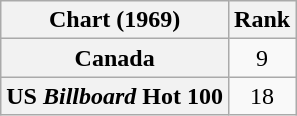<table class="wikitable plainrowheaders sortable">
<tr>
<th scope="col">Chart (1969)</th>
<th scope="col">Rank</th>
</tr>
<tr>
<th scope="row">Canada</th>
<td style="text-align:center;">9</td>
</tr>
<tr>
<th scope="row">US <em>Billboard</em> Hot 100</th>
<td style="text-align:center;">18</td>
</tr>
</table>
